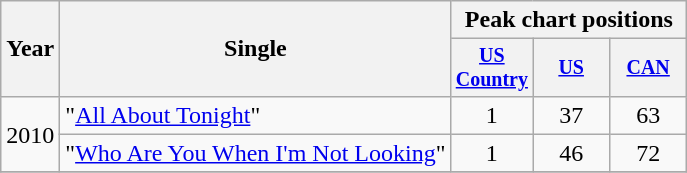<table class="wikitable" style="text-align:center;">
<tr>
<th rowspan="2">Year</th>
<th rowspan="2">Single</th>
<th colspan="3">Peak chart positions</th>
</tr>
<tr style="font-size:smaller;">
<th width="45"><a href='#'>US Country</a></th>
<th width="45"><a href='#'>US</a></th>
<th width="45"><a href='#'>CAN</a></th>
</tr>
<tr>
<td rowspan="2">2010</td>
<td align="left">"<a href='#'>All About Tonight</a>"</td>
<td>1</td>
<td>37</td>
<td>63</td>
</tr>
<tr>
<td align="left">"<a href='#'>Who Are You When I'm Not Looking</a>"</td>
<td>1</td>
<td>46</td>
<td>72</td>
</tr>
<tr>
</tr>
</table>
